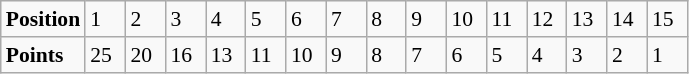<table class="wikitable" style="font-size: 90%;">
<tr>
<td><strong>Position</strong></td>
<td width=20>1</td>
<td width=20>2</td>
<td width=20>3</td>
<td width=20>4</td>
<td width=20>5</td>
<td width=20>6</td>
<td width=20>7</td>
<td width=20>8</td>
<td width=20>9</td>
<td width=20>10</td>
<td width=20>11</td>
<td width=20>12</td>
<td width=20>13</td>
<td width=20>14</td>
<td width=20>15</td>
</tr>
<tr>
<td><strong>Points</strong></td>
<td>25</td>
<td>20</td>
<td>16</td>
<td>13</td>
<td>11</td>
<td>10</td>
<td>9</td>
<td>8</td>
<td>7</td>
<td>6</td>
<td>5</td>
<td>4</td>
<td>3</td>
<td>2</td>
<td>1</td>
</tr>
</table>
